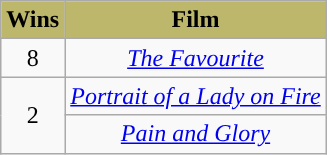<table class="wikitable" style="text-align:center;">
<tr>
<th style="background:#BDB76B;">Wins</th>
<th style="background:#BDB76B;">Film</th>
</tr>
<tr>
<td>8</td>
<td><em><a href='#'>The Favourite</a></em></td>
</tr>
<tr>
<td rowspan="2">2</td>
<td><em><a href='#'>Portrait of a Lady on Fire</a></em></td>
</tr>
<tr>
<td><em><a href='#'>Pain and Glory</a></em></td>
</tr>
</table>
